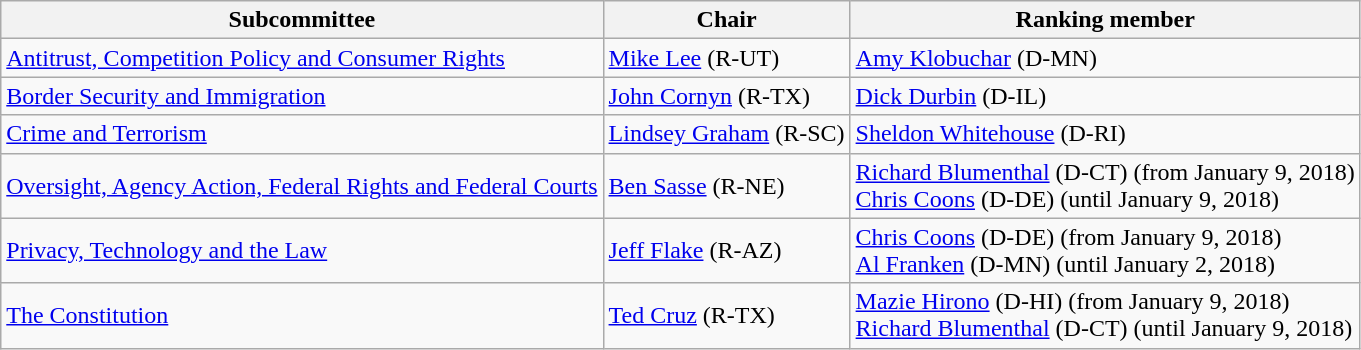<table class="wikitable">
<tr>
<th>Subcommittee</th>
<th>Chair</th>
<th>Ranking member</th>
</tr>
<tr>
<td><a href='#'>Antitrust, Competition Policy and Consumer Rights</a></td>
<td><a href='#'>Mike Lee</a> (R-UT)</td>
<td><a href='#'>Amy Klobuchar</a> (D-MN)</td>
</tr>
<tr>
<td><a href='#'>Border Security and Immigration</a></td>
<td><a href='#'>John Cornyn</a> (R-TX)</td>
<td><a href='#'>Dick Durbin</a> (D-IL)</td>
</tr>
<tr>
<td><a href='#'>Crime and Terrorism</a></td>
<td><a href='#'>Lindsey Graham</a> (R-SC)</td>
<td><a href='#'>Sheldon Whitehouse</a> (D-RI)</td>
</tr>
<tr>
<td><a href='#'>Oversight, Agency Action, Federal Rights and Federal Courts</a></td>
<td><a href='#'>Ben Sasse</a> (R-NE)</td>
<td><a href='#'>Richard Blumenthal</a> (D-CT) (from January 9, 2018)<br><a href='#'>Chris Coons</a> (D-DE) (until January 9, 2018)</td>
</tr>
<tr>
<td><a href='#'>Privacy, Technology and the Law</a></td>
<td><a href='#'>Jeff Flake</a> (R-AZ)</td>
<td><a href='#'>Chris Coons</a> (D-DE) (from January 9, 2018)<br><a href='#'>Al Franken</a> (D-MN) (until January 2, 2018)</td>
</tr>
<tr>
<td><a href='#'>The Constitution</a></td>
<td><a href='#'>Ted Cruz</a> (R-TX)</td>
<td><a href='#'>Mazie Hirono</a> (D-HI) (from January 9, 2018)<br><a href='#'>Richard Blumenthal</a> (D-CT) (until January 9, 2018)</td>
</tr>
</table>
